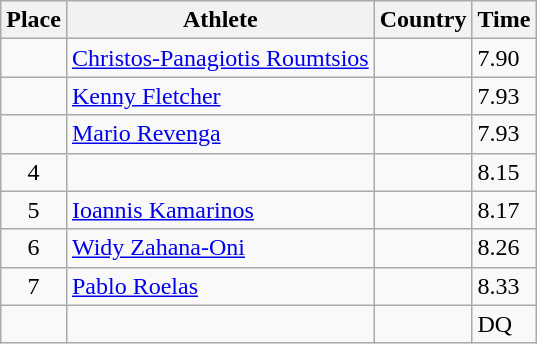<table class="wikitable">
<tr>
<th>Place</th>
<th>Athlete</th>
<th>Country</th>
<th>Time</th>
</tr>
<tr>
<td align=center></td>
<td><a href='#'>Christos-Panagiotis Roumtsios</a></td>
<td></td>
<td>7.90</td>
</tr>
<tr>
<td align=center></td>
<td><a href='#'>Kenny Fletcher</a></td>
<td></td>
<td>7.93</td>
</tr>
<tr>
<td align=center></td>
<td><a href='#'>Mario Revenga</a></td>
<td></td>
<td>7.93</td>
</tr>
<tr>
<td align=center>4</td>
<td></td>
<td></td>
<td>8.15</td>
</tr>
<tr>
<td align=center>5</td>
<td><a href='#'>Ioannis Kamarinos</a></td>
<td></td>
<td>8.17</td>
</tr>
<tr>
<td align=center>6</td>
<td><a href='#'>Widy Zahana-Oni</a></td>
<td></td>
<td>8.26</td>
</tr>
<tr>
<td align=center>7</td>
<td><a href='#'>Pablo Roelas</a></td>
<td></td>
<td>8.33</td>
</tr>
<tr>
<td align=center></td>
<td></td>
<td></td>
<td>DQ</td>
</tr>
</table>
